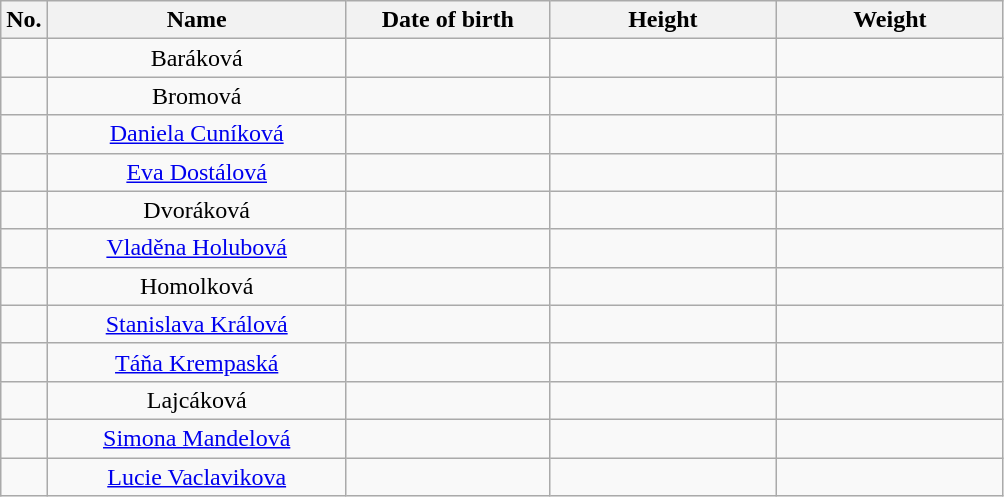<table class=wikitable sortable style=text-align:center;>
<tr>
<th>No.</th>
<th style=width:12em>Name</th>
<th style=width:8em>Date of birth</th>
<th style=width:9em>Height</th>
<th style=width:9em>Weight</th>
</tr>
<tr>
<td></td>
<td>Baráková</td>
<td></td>
<td></td>
<td></td>
</tr>
<tr>
<td></td>
<td>Bromová</td>
<td></td>
<td></td>
<td></td>
</tr>
<tr>
<td></td>
<td><a href='#'>Daniela Cuníková</a></td>
<td></td>
<td></td>
<td></td>
</tr>
<tr>
<td></td>
<td><a href='#'>Eva Dostálová</a></td>
<td></td>
<td></td>
<td></td>
</tr>
<tr>
<td></td>
<td>Dvoráková</td>
<td></td>
<td></td>
<td></td>
</tr>
<tr>
<td></td>
<td><a href='#'>Vladěna Holubová</a></td>
<td></td>
<td></td>
<td></td>
</tr>
<tr>
<td></td>
<td>Homolková</td>
<td></td>
<td></td>
<td></td>
</tr>
<tr>
<td></td>
<td><a href='#'>Stanislava Králová</a></td>
<td></td>
<td></td>
<td></td>
</tr>
<tr>
<td></td>
<td><a href='#'>Táňa Krempaská</a></td>
<td></td>
<td></td>
<td></td>
</tr>
<tr>
<td></td>
<td>Lajcáková</td>
<td></td>
<td></td>
<td></td>
</tr>
<tr>
<td></td>
<td><a href='#'>Simona Mandelová</a></td>
<td></td>
<td></td>
<td></td>
</tr>
<tr>
<td></td>
<td><a href='#'>Lucie Vaclavikova</a></td>
<td></td>
<td></td>
<td></td>
</tr>
</table>
